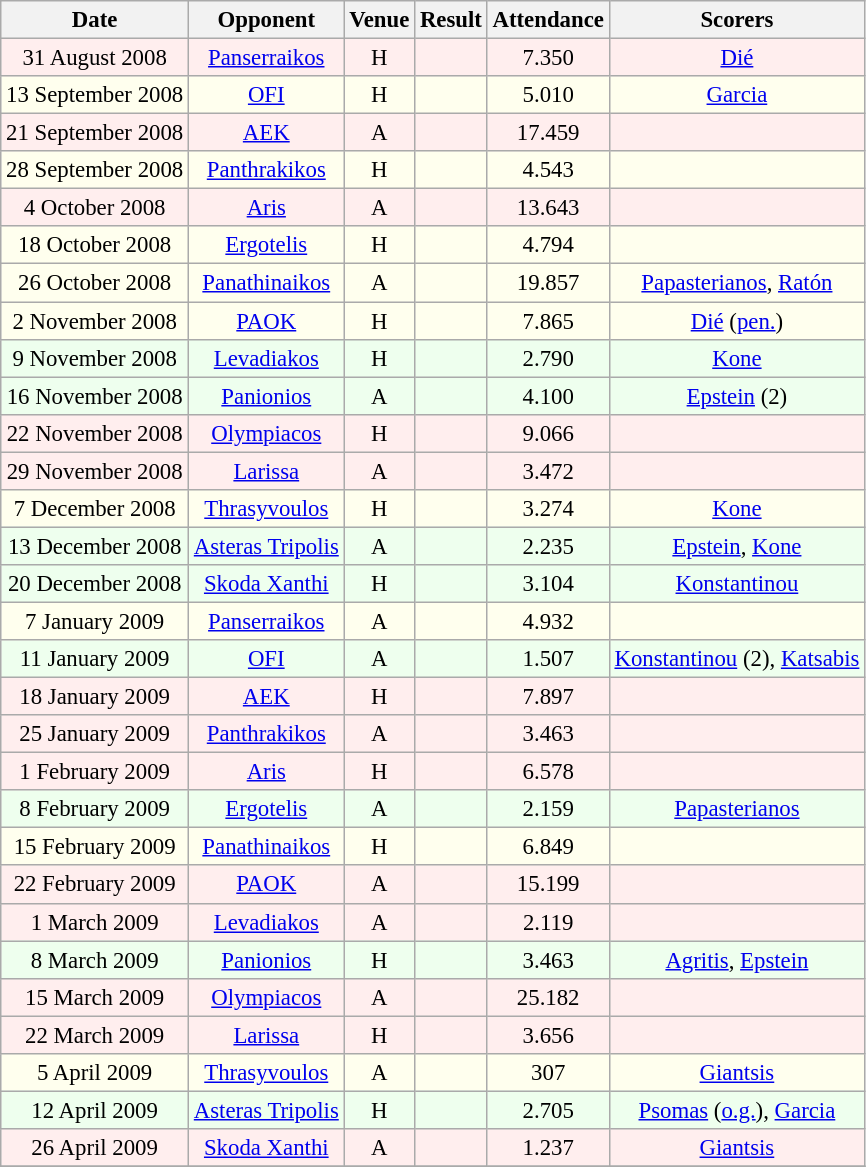<table class="wikitable sortable" style="font-size:95%; text-align:center">
<tr>
<th>Date</th>
<th>Opponent</th>
<th>Venue</th>
<th>Result</th>
<th>Attendance</th>
<th>Scorers</th>
</tr>
<tr bgcolor = "#FFEEEE">
<td>31 August 2008</td>
<td><a href='#'>Panserraikos</a></td>
<td>H</td>
<td></td>
<td>7.350</td>
<td><a href='#'>Dié</a></td>
</tr>
<tr bgcolor = "#FFFFEE">
<td>13 September 2008</td>
<td><a href='#'>OFI</a></td>
<td>H</td>
<td></td>
<td>5.010</td>
<td> <a href='#'>Garcia</a></td>
</tr>
<tr bgcolor = "#FFEEEE">
<td>21 September 2008</td>
<td><a href='#'>AEK</a></td>
<td>A</td>
<td></td>
<td>17.459</td>
<td></td>
</tr>
<tr bgcolor = "#FFFFEE">
<td>28 September 2008</td>
<td><a href='#'>Panthrakikos</a></td>
<td>H</td>
<td></td>
<td>4.543</td>
<td></td>
</tr>
<tr bgcolor = "#FFEEEE">
<td>4 October 2008</td>
<td><a href='#'>Aris</a></td>
<td>A</td>
<td></td>
<td>13.643</td>
<td></td>
</tr>
<tr bgcolor = "#FFFFEE">
<td>18 October 2008</td>
<td><a href='#'>Ergotelis</a></td>
<td>H</td>
<td></td>
<td>4.794</td>
<td></td>
</tr>
<tr bgcolor = "#FFFFEE">
<td>26 October 2008</td>
<td><a href='#'>Panathinaikos</a></td>
<td>A</td>
<td></td>
<td>19.857</td>
<td><a href='#'>Papasterianos</a>, <a href='#'>Ratón</a></td>
</tr>
<tr bgcolor = "#FFFFEE">
<td>2 November 2008</td>
<td><a href='#'>PAOK</a></td>
<td>H</td>
<td></td>
<td>7.865</td>
<td><a href='#'>Dié</a> (<a href='#'>pen.</a>)</td>
</tr>
<tr bgcolor = "#EEFFEE">
<td>9 November 2008</td>
<td><a href='#'>Levadiakos</a></td>
<td>H</td>
<td></td>
<td>2.790</td>
<td><a href='#'>Kone</a></td>
</tr>
<tr bgcolor = "#EEFFEE">
<td>16 November 2008</td>
<td><a href='#'>Panionios</a></td>
<td>A</td>
<td></td>
<td>4.100</td>
<td><a href='#'>Epstein</a> (2)</td>
</tr>
<tr bgcolor = "#FFEEEE">
<td>22 November 2008</td>
<td><a href='#'>Olympiacos</a></td>
<td>H</td>
<td></td>
<td>9.066</td>
<td></td>
</tr>
<tr bgcolor = "#FFEEEE">
<td>29 November 2008</td>
<td><a href='#'>Larissa</a></td>
<td>A</td>
<td></td>
<td>3.472</td>
<td></td>
</tr>
<tr bgcolor = "#FFFFEE">
<td>7 December 2008</td>
<td><a href='#'>Thrasyvoulos</a></td>
<td>H</td>
<td></td>
<td>3.274</td>
<td><a href='#'>Kone</a></td>
</tr>
<tr bgcolor = "#EEFFEE">
<td>13 December 2008</td>
<td><a href='#'>Asteras Tripolis</a></td>
<td>A</td>
<td></td>
<td>2.235</td>
<td><a href='#'>Epstein</a>, <a href='#'>Kone</a></td>
</tr>
<tr bgcolor = "#EEFFEE">
<td>20 December 2008</td>
<td><a href='#'>Skoda Xanthi</a></td>
<td>H</td>
<td></td>
<td>3.104</td>
<td><a href='#'>Konstantinou</a></td>
</tr>
<tr bgcolor = "#FFFFEE">
<td>7 January 2009</td>
<td><a href='#'>Panserraikos</a></td>
<td>A</td>
<td></td>
<td>4.932</td>
<td></td>
</tr>
<tr bgcolor = "#EEFFEE">
<td>11 January 2009</td>
<td><a href='#'>OFI</a></td>
<td>A</td>
<td></td>
<td>1.507</td>
<td><a href='#'>Konstantinou</a> (2), <a href='#'>Katsabis</a></td>
</tr>
<tr bgcolor = "#FFEEEE">
<td>18 January 2009</td>
<td><a href='#'>AEK</a></td>
<td>H</td>
<td></td>
<td>7.897</td>
<td></td>
</tr>
<tr bgcolor = "#FFEEEE">
<td>25 January 2009</td>
<td><a href='#'>Panthrakikos</a></td>
<td>A</td>
<td></td>
<td>3.463</td>
<td></td>
</tr>
<tr bgcolor = "#FFEEEE">
<td>1 February 2009</td>
<td><a href='#'>Aris</a></td>
<td>H</td>
<td></td>
<td>6.578</td>
<td></td>
</tr>
<tr bgcolor = "#EEFFEE">
<td>8 February 2009</td>
<td><a href='#'>Ergotelis</a></td>
<td>A</td>
<td></td>
<td>2.159</td>
<td><a href='#'>Papasterianos</a></td>
</tr>
<tr bgcolor = "#FFFFEE">
<td>15 February 2009</td>
<td><a href='#'>Panathinaikos</a></td>
<td>H</td>
<td></td>
<td>6.849</td>
<td></td>
</tr>
<tr bgcolor = "#FFEEEE">
<td>22 February 2009</td>
<td><a href='#'>PAOK</a></td>
<td>A</td>
<td></td>
<td>15.199</td>
<td></td>
</tr>
<tr bgcolor = "#FFEEEE">
<td>1 March 2009</td>
<td><a href='#'>Levadiakos</a></td>
<td>A</td>
<td></td>
<td>2.119</td>
<td></td>
</tr>
<tr bgcolor = "#EEFFEE">
<td>8 March 2009</td>
<td><a href='#'>Panionios</a></td>
<td>H</td>
<td></td>
<td>3.463</td>
<td><a href='#'>Agritis</a>, <a href='#'>Epstein</a></td>
</tr>
<tr bgcolor = "#FFEEEE">
<td>15 March 2009</td>
<td><a href='#'>Olympiacos</a></td>
<td>A</td>
<td></td>
<td>25.182</td>
<td></td>
</tr>
<tr bgcolor = "#FFEEEE">
<td>22 March 2009</td>
<td><a href='#'>Larissa</a></td>
<td>H</td>
<td></td>
<td>3.656</td>
<td></td>
</tr>
<tr bgcolor = "#FFFFEE">
<td>5 April 2009</td>
<td><a href='#'>Thrasyvoulos</a></td>
<td>A</td>
<td></td>
<td>307</td>
<td><a href='#'>Giantsis</a></td>
</tr>
<tr bgcolor = "#EEFFEE">
<td>12 April 2009</td>
<td><a href='#'>Asteras Tripolis</a></td>
<td>H</td>
<td></td>
<td>2.705</td>
<td><a href='#'>Psomas</a> (<a href='#'>o.g.</a>), <a href='#'>Garcia</a></td>
</tr>
<tr bgcolor = "#FFEEEE">
<td>26 April 2009</td>
<td><a href='#'>Skoda Xanthi</a></td>
<td>A</td>
<td></td>
<td>1.237</td>
<td><a href='#'>Giantsis</a></td>
</tr>
<tr bgcolor = "#FFFFFF">
</tr>
</table>
